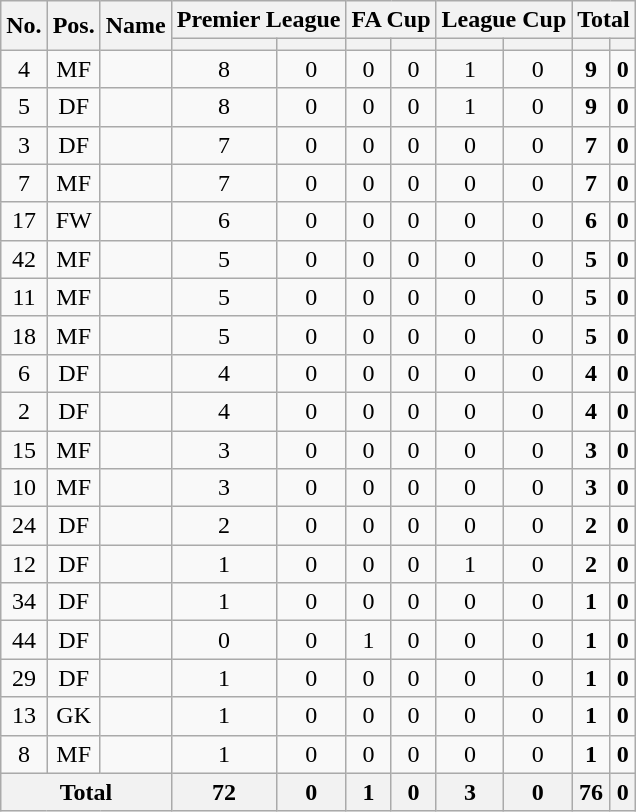<table class="wikitable sortable" style="text-align: center;">
<tr>
<th rowspan="2">No.</th>
<th rowspan="2">Pos.</th>
<th rowspan="2">Name</th>
<th colspan="2">Premier League</th>
<th colspan="2">FA Cup</th>
<th colspan="2">League Cup</th>
<th colspan="2">Total</th>
</tr>
<tr>
<th></th>
<th></th>
<th></th>
<th></th>
<th></th>
<th></th>
<th></th>
<th></th>
</tr>
<tr>
<td>4</td>
<td>MF</td>
<td></td>
<td>8</td>
<td>0</td>
<td>0</td>
<td>0</td>
<td>1</td>
<td>0</td>
<td><strong>9</strong></td>
<td><strong>0</strong></td>
</tr>
<tr>
<td>5</td>
<td>DF</td>
<td></td>
<td>8</td>
<td>0</td>
<td>0</td>
<td>0</td>
<td>1</td>
<td>0</td>
<td><strong>9</strong></td>
<td><strong>0</strong></td>
</tr>
<tr>
<td>3</td>
<td>DF</td>
<td></td>
<td>7</td>
<td>0</td>
<td>0</td>
<td>0</td>
<td>0</td>
<td>0</td>
<td><strong>7</strong></td>
<td><strong>0</strong></td>
</tr>
<tr>
<td>7</td>
<td>MF</td>
<td></td>
<td>7</td>
<td>0</td>
<td>0</td>
<td>0</td>
<td>0</td>
<td>0</td>
<td><strong>7</strong></td>
<td><strong>0</strong></td>
</tr>
<tr>
<td>17</td>
<td>FW</td>
<td></td>
<td>6</td>
<td>0</td>
<td>0</td>
<td>0</td>
<td>0</td>
<td>0</td>
<td><strong>6</strong></td>
<td><strong>0</strong></td>
</tr>
<tr>
<td>42</td>
<td>MF</td>
<td></td>
<td>5</td>
<td>0</td>
<td>0</td>
<td>0</td>
<td>0</td>
<td>0</td>
<td><strong>5</strong></td>
<td><strong>0</strong></td>
</tr>
<tr>
<td>11</td>
<td>MF</td>
<td></td>
<td>5</td>
<td>0</td>
<td>0</td>
<td>0</td>
<td>0</td>
<td>0</td>
<td><strong>5</strong></td>
<td><strong>0</strong></td>
</tr>
<tr>
<td>18</td>
<td>MF</td>
<td></td>
<td>5</td>
<td>0</td>
<td>0</td>
<td>0</td>
<td>0</td>
<td>0</td>
<td><strong>5</strong></td>
<td><strong>0</strong></td>
</tr>
<tr>
<td>6</td>
<td>DF</td>
<td></td>
<td>4</td>
<td>0</td>
<td>0</td>
<td>0</td>
<td>0</td>
<td>0</td>
<td><strong>4</strong></td>
<td><strong>0</strong></td>
</tr>
<tr>
<td>2</td>
<td>DF</td>
<td></td>
<td>4</td>
<td>0</td>
<td>0</td>
<td>0</td>
<td>0</td>
<td>0</td>
<td><strong>4</strong></td>
<td><strong>0</strong></td>
</tr>
<tr>
<td>15</td>
<td>MF</td>
<td></td>
<td>3</td>
<td>0</td>
<td>0</td>
<td>0</td>
<td>0</td>
<td>0</td>
<td><strong>3</strong></td>
<td><strong>0</strong></td>
</tr>
<tr>
<td>10</td>
<td>MF</td>
<td></td>
<td>3</td>
<td>0</td>
<td>0</td>
<td>0</td>
<td>0</td>
<td>0</td>
<td><strong>3</strong></td>
<td><strong>0</strong></td>
</tr>
<tr>
<td>24</td>
<td>DF</td>
<td></td>
<td>2</td>
<td>0</td>
<td>0</td>
<td>0</td>
<td>0</td>
<td>0</td>
<td><strong>2</strong></td>
<td><strong>0</strong></td>
</tr>
<tr>
<td>12</td>
<td>DF</td>
<td></td>
<td>1</td>
<td>0</td>
<td>0</td>
<td>0</td>
<td>1</td>
<td>0</td>
<td><strong>2</strong></td>
<td><strong>0</strong></td>
</tr>
<tr>
<td>34</td>
<td>DF</td>
<td></td>
<td>1</td>
<td>0</td>
<td>0</td>
<td>0</td>
<td>0</td>
<td>0</td>
<td><strong>1</strong></td>
<td><strong>0</strong></td>
</tr>
<tr>
<td>44</td>
<td>DF</td>
<td></td>
<td>0</td>
<td>0</td>
<td>1</td>
<td>0</td>
<td>0</td>
<td>0</td>
<td><strong>1</strong></td>
<td><strong>0</strong></td>
</tr>
<tr>
<td>29</td>
<td>DF</td>
<td></td>
<td>1</td>
<td>0</td>
<td>0</td>
<td>0</td>
<td>0</td>
<td>0</td>
<td><strong>1</strong></td>
<td><strong>0</strong></td>
</tr>
<tr>
<td>13</td>
<td>GK</td>
<td></td>
<td>1</td>
<td>0</td>
<td>0</td>
<td>0</td>
<td>0</td>
<td>0</td>
<td><strong>1</strong></td>
<td><strong>0</strong></td>
</tr>
<tr>
<td>8</td>
<td>MF</td>
<td></td>
<td>1</td>
<td>0</td>
<td>0</td>
<td>0</td>
<td>0</td>
<td>0</td>
<td><strong>1</strong></td>
<td><strong>0</strong></td>
</tr>
<tr>
<th colspan=3>Total</th>
<th>72</th>
<th>0</th>
<th>1</th>
<th>0</th>
<th>3</th>
<th>0</th>
<th>76</th>
<th>0</th>
</tr>
</table>
